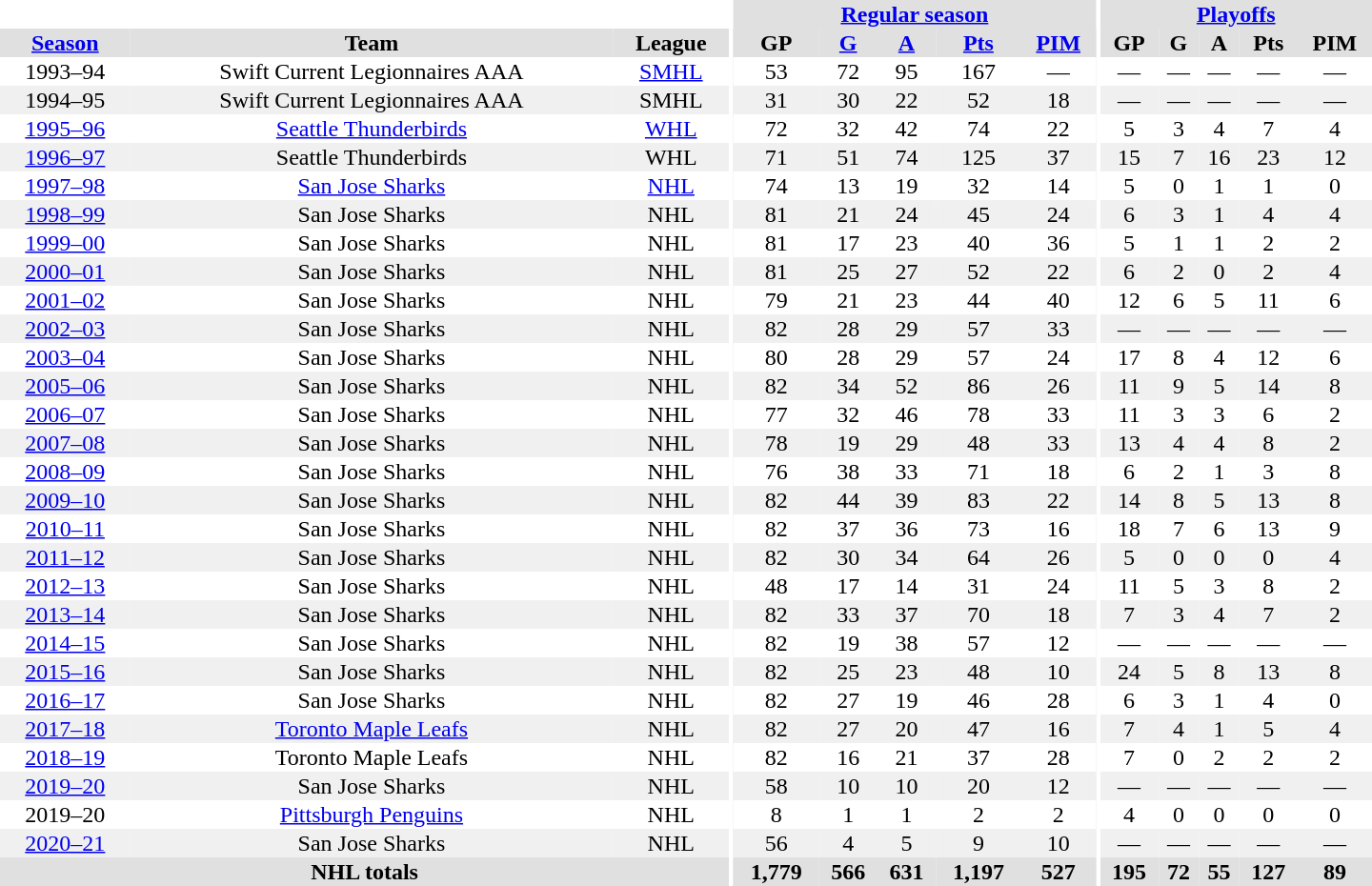<table border="0" cellpadding="1" cellspacing="0" style="text-align:center; width:60em">
<tr bgcolor="#e0e0e0">
<th colspan="3" bgcolor="#ffffff"></th>
<th rowspan="100" bgcolor="#ffffff"></th>
<th colspan="5"><a href='#'>Regular season</a></th>
<th rowspan="100" bgcolor="#ffffff"></th>
<th colspan="5"><a href='#'>Playoffs</a></th>
</tr>
<tr bgcolor="#e0e0e0">
<th><a href='#'>Season</a></th>
<th>Team</th>
<th>League</th>
<th>GP</th>
<th><a href='#'>G</a></th>
<th><a href='#'>A</a></th>
<th><a href='#'>Pts</a></th>
<th><a href='#'>PIM</a></th>
<th>GP</th>
<th>G</th>
<th>A</th>
<th>Pts</th>
<th>PIM</th>
</tr>
<tr>
<td>1993–94</td>
<td>Swift Current Legionnaires AAA</td>
<td><a href='#'>SMHL</a></td>
<td>53</td>
<td>72</td>
<td>95</td>
<td>167</td>
<td>—</td>
<td>—</td>
<td>—</td>
<td>—</td>
<td>—</td>
<td>—</td>
</tr>
<tr bgcolor="#f0f0f0">
<td>1994–95</td>
<td>Swift Current Legionnaires AAA</td>
<td>SMHL</td>
<td>31</td>
<td>30</td>
<td>22</td>
<td>52</td>
<td>18</td>
<td>—</td>
<td>—</td>
<td>—</td>
<td>—</td>
<td>—</td>
</tr>
<tr>
<td><a href='#'>1995–96</a></td>
<td><a href='#'>Seattle Thunderbirds</a></td>
<td><a href='#'>WHL</a></td>
<td>72</td>
<td>32</td>
<td>42</td>
<td>74</td>
<td>22</td>
<td>5</td>
<td>3</td>
<td>4</td>
<td>7</td>
<td>4</td>
</tr>
<tr bgcolor="#f0f0f0">
<td><a href='#'>1996–97</a></td>
<td>Seattle Thunderbirds</td>
<td>WHL</td>
<td>71</td>
<td>51</td>
<td>74</td>
<td>125</td>
<td>37</td>
<td>15</td>
<td>7</td>
<td>16</td>
<td>23</td>
<td>12</td>
</tr>
<tr>
<td><a href='#'>1997–98</a></td>
<td><a href='#'>San Jose Sharks</a></td>
<td><a href='#'>NHL</a></td>
<td>74</td>
<td>13</td>
<td>19</td>
<td>32</td>
<td>14</td>
<td>5</td>
<td>0</td>
<td>1</td>
<td>1</td>
<td>0</td>
</tr>
<tr bgcolor="#f0f0f0">
<td><a href='#'>1998–99</a></td>
<td>San Jose Sharks</td>
<td>NHL</td>
<td>81</td>
<td>21</td>
<td>24</td>
<td>45</td>
<td>24</td>
<td>6</td>
<td>3</td>
<td>1</td>
<td>4</td>
<td>4</td>
</tr>
<tr>
<td><a href='#'>1999–00</a></td>
<td>San Jose Sharks</td>
<td>NHL</td>
<td>81</td>
<td>17</td>
<td>23</td>
<td>40</td>
<td>36</td>
<td>5</td>
<td>1</td>
<td>1</td>
<td>2</td>
<td>2</td>
</tr>
<tr bgcolor="#f0f0f0">
<td><a href='#'>2000–01</a></td>
<td>San Jose Sharks</td>
<td>NHL</td>
<td>81</td>
<td>25</td>
<td>27</td>
<td>52</td>
<td>22</td>
<td>6</td>
<td>2</td>
<td>0</td>
<td>2</td>
<td>4</td>
</tr>
<tr>
<td><a href='#'>2001–02</a></td>
<td>San Jose Sharks</td>
<td>NHL</td>
<td>79</td>
<td>21</td>
<td>23</td>
<td>44</td>
<td>40</td>
<td>12</td>
<td>6</td>
<td>5</td>
<td>11</td>
<td>6</td>
</tr>
<tr bgcolor="#f0f0f0">
<td><a href='#'>2002–03</a></td>
<td>San Jose Sharks</td>
<td>NHL</td>
<td>82</td>
<td>28</td>
<td>29</td>
<td>57</td>
<td>33</td>
<td>—</td>
<td>—</td>
<td>—</td>
<td>—</td>
<td>—</td>
</tr>
<tr>
<td><a href='#'>2003–04</a></td>
<td>San Jose Sharks</td>
<td>NHL</td>
<td>80</td>
<td>28</td>
<td>29</td>
<td>57</td>
<td>24</td>
<td>17</td>
<td>8</td>
<td>4</td>
<td>12</td>
<td>6</td>
</tr>
<tr bgcolor="#f0f0f0">
<td><a href='#'>2005–06</a></td>
<td>San Jose Sharks</td>
<td>NHL</td>
<td>82</td>
<td>34</td>
<td>52</td>
<td>86</td>
<td>26</td>
<td>11</td>
<td>9</td>
<td>5</td>
<td>14</td>
<td>8</td>
</tr>
<tr>
<td><a href='#'>2006–07</a></td>
<td>San Jose Sharks</td>
<td>NHL</td>
<td>77</td>
<td>32</td>
<td>46</td>
<td>78</td>
<td>33</td>
<td>11</td>
<td>3</td>
<td>3</td>
<td>6</td>
<td>2</td>
</tr>
<tr bgcolor="#f0f0f0">
<td><a href='#'>2007–08</a></td>
<td>San Jose Sharks</td>
<td>NHL</td>
<td>78</td>
<td>19</td>
<td>29</td>
<td>48</td>
<td>33</td>
<td>13</td>
<td>4</td>
<td>4</td>
<td>8</td>
<td>2</td>
</tr>
<tr>
<td><a href='#'>2008–09</a></td>
<td>San Jose Sharks</td>
<td>NHL</td>
<td>76</td>
<td>38</td>
<td>33</td>
<td>71</td>
<td>18</td>
<td>6</td>
<td>2</td>
<td>1</td>
<td>3</td>
<td>8</td>
</tr>
<tr bgcolor="#f0f0f0">
<td><a href='#'>2009–10</a></td>
<td>San Jose Sharks</td>
<td>NHL</td>
<td>82</td>
<td>44</td>
<td>39</td>
<td>83</td>
<td>22</td>
<td>14</td>
<td>8</td>
<td>5</td>
<td>13</td>
<td>8</td>
</tr>
<tr>
<td><a href='#'>2010–11</a></td>
<td>San Jose Sharks</td>
<td>NHL</td>
<td>82</td>
<td>37</td>
<td>36</td>
<td>73</td>
<td>16</td>
<td>18</td>
<td>7</td>
<td>6</td>
<td>13</td>
<td>9</td>
</tr>
<tr bgcolor="#f0f0f0">
<td><a href='#'>2011–12</a></td>
<td>San Jose Sharks</td>
<td>NHL</td>
<td>82</td>
<td>30</td>
<td>34</td>
<td>64</td>
<td>26</td>
<td>5</td>
<td>0</td>
<td>0</td>
<td>0</td>
<td>4</td>
</tr>
<tr>
<td><a href='#'>2012–13</a></td>
<td>San Jose Sharks</td>
<td>NHL</td>
<td>48</td>
<td>17</td>
<td>14</td>
<td>31</td>
<td>24</td>
<td>11</td>
<td>5</td>
<td>3</td>
<td>8</td>
<td>2</td>
</tr>
<tr bgcolor="#f0f0f0">
<td><a href='#'>2013–14</a></td>
<td>San Jose Sharks</td>
<td>NHL</td>
<td>82</td>
<td>33</td>
<td>37</td>
<td>70</td>
<td>18</td>
<td>7</td>
<td>3</td>
<td>4</td>
<td>7</td>
<td>2</td>
</tr>
<tr>
<td><a href='#'>2014–15</a></td>
<td>San Jose Sharks</td>
<td>NHL</td>
<td>82</td>
<td>19</td>
<td>38</td>
<td>57</td>
<td>12</td>
<td>—</td>
<td>—</td>
<td>—</td>
<td>—</td>
<td>—</td>
</tr>
<tr bgcolor="#f0f0f0">
<td><a href='#'>2015–16</a></td>
<td>San Jose Sharks</td>
<td>NHL</td>
<td>82</td>
<td>25</td>
<td>23</td>
<td>48</td>
<td>10</td>
<td>24</td>
<td>5</td>
<td>8</td>
<td>13</td>
<td>8</td>
</tr>
<tr>
<td><a href='#'>2016–17</a></td>
<td>San Jose Sharks</td>
<td>NHL</td>
<td>82</td>
<td>27</td>
<td>19</td>
<td>46</td>
<td>28</td>
<td>6</td>
<td>3</td>
<td>1</td>
<td>4</td>
<td>0</td>
</tr>
<tr bgcolor="#f0f0f0">
<td><a href='#'>2017–18</a></td>
<td><a href='#'>Toronto Maple Leafs</a></td>
<td>NHL</td>
<td>82</td>
<td>27</td>
<td>20</td>
<td>47</td>
<td>16</td>
<td>7</td>
<td>4</td>
<td>1</td>
<td>5</td>
<td>4</td>
</tr>
<tr>
<td><a href='#'>2018–19</a></td>
<td>Toronto Maple Leafs</td>
<td>NHL</td>
<td>82</td>
<td>16</td>
<td>21</td>
<td>37</td>
<td>28</td>
<td>7</td>
<td>0</td>
<td>2</td>
<td>2</td>
<td>2</td>
</tr>
<tr bgcolor="#f0f0f0">
<td><a href='#'>2019–20</a></td>
<td>San Jose Sharks</td>
<td>NHL</td>
<td>58</td>
<td>10</td>
<td>10</td>
<td>20</td>
<td>12</td>
<td>—</td>
<td>—</td>
<td>—</td>
<td>—</td>
<td>—</td>
</tr>
<tr>
<td>2019–20</td>
<td><a href='#'>Pittsburgh Penguins</a></td>
<td>NHL</td>
<td>8</td>
<td>1</td>
<td>1</td>
<td>2</td>
<td>2</td>
<td>4</td>
<td>0</td>
<td>0</td>
<td>0</td>
<td>0</td>
</tr>
<tr bgcolor="#f0f0f0">
<td><a href='#'>2020–21</a></td>
<td>San Jose Sharks</td>
<td>NHL</td>
<td>56</td>
<td>4</td>
<td>5</td>
<td>9</td>
<td>10</td>
<td>—</td>
<td>—</td>
<td>—</td>
<td>—</td>
<td>—</td>
</tr>
<tr bgcolor="#e0e0e0">
<th colspan="3">NHL totals</th>
<th>1,779</th>
<th>566</th>
<th>631</th>
<th>1,197</th>
<th>527</th>
<th>195</th>
<th>72</th>
<th>55</th>
<th>127</th>
<th>89</th>
</tr>
</table>
